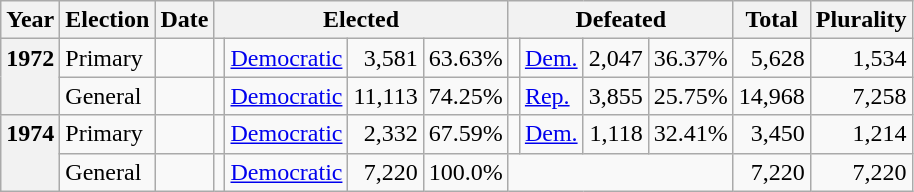<table class=wikitable>
<tr>
<th>Year</th>
<th>Election</th>
<th>Date</th>
<th ! colspan="4">Elected</th>
<th ! colspan="4">Defeated</th>
<th>Total</th>
<th>Plurality</th>
</tr>
<tr>
<th rowspan="2" valign="top">1972</th>
<td valign="top">Primary</td>
<td valign="top"></td>
<td valign="top"></td>
<td valign="top" ><a href='#'>Democratic</a></td>
<td valign="top" align="right">3,581</td>
<td valign="top" align="right">63.63%</td>
<td valign="top"></td>
<td><a href='#'>Dem.</a></td>
<td valign="top" align="right">2,047</td>
<td valign="top" align="right">36.37%</td>
<td valign="top" align="right">5,628</td>
<td valign="top" align="right">1,534</td>
</tr>
<tr>
<td valign="top">General</td>
<td valign="top"></td>
<td valign="top"></td>
<td valign="top" ><a href='#'>Democratic</a></td>
<td valign="top" align="right">11,113</td>
<td valign="top" align="right">74.25%</td>
<td valign="top"></td>
<td><a href='#'>Rep.</a></td>
<td valign="top" align="right">3,855</td>
<td valign="top" align="right">25.75%</td>
<td valign="top" align="right">14,968</td>
<td valign="top" align="right">7,258</td>
</tr>
<tr>
<th rowspan="2" valign="top">1974</th>
<td valign="top">Primary</td>
<td valign="top"></td>
<td valign="top"></td>
<td valign="top" ><a href='#'>Democratic</a></td>
<td valign="top" align="right">2,332</td>
<td valign="top" align="right">67.59%</td>
<td valign="top"></td>
<td><a href='#'>Dem.</a></td>
<td valign="top" align="right">1,118</td>
<td valign="top" align="right">32.41%</td>
<td valign="top" align="right">3,450</td>
<td valign="top" align="right">1,214</td>
</tr>
<tr>
<td valign="top">General</td>
<td valign="top"></td>
<td valign="top"></td>
<td valign="top" ><a href='#'>Democratic</a></td>
<td valign="top" align="right">7,220</td>
<td valign="top" align="right">100.0%</td>
<td valign="top" colspan="4"></td>
<td valign="top" align="right">7,220</td>
<td valign="top" align="right">7,220</td>
</tr>
</table>
